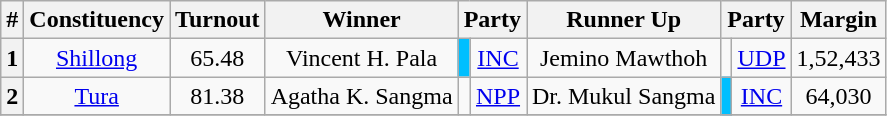<table class="wikitable sortable" style="text-align:center">
<tr>
<th>#</th>
<th>Constituency</th>
<th>Turnout</th>
<th>Winner</th>
<th colspan=2>Party</th>
<th>Runner Up</th>
<th colspan=2>Party</th>
<th>Margin</th>
</tr>
<tr>
<th>1</th>
<td><a href='#'>Shillong</a></td>
<td>65.48 </td>
<td>Vincent H. Pala</td>
<td bgcolor="#00BFFF"></td>
<td><a href='#'>INC</a></td>
<td>Jemino Mawthoh</td>
<td></td>
<td><a href='#'>UDP</a></td>
<td>1,52,433</td>
</tr>
<tr>
<th>2</th>
<td><a href='#'>Tura</a></td>
<td>81.38 </td>
<td>Agatha K. Sangma</td>
<td></td>
<td><a href='#'>NPP</a></td>
<td>Dr. Mukul Sangma</td>
<td bgcolor="#00BFFF"></td>
<td><a href='#'>INC</a></td>
<td>64,030</td>
</tr>
<tr>
</tr>
</table>
